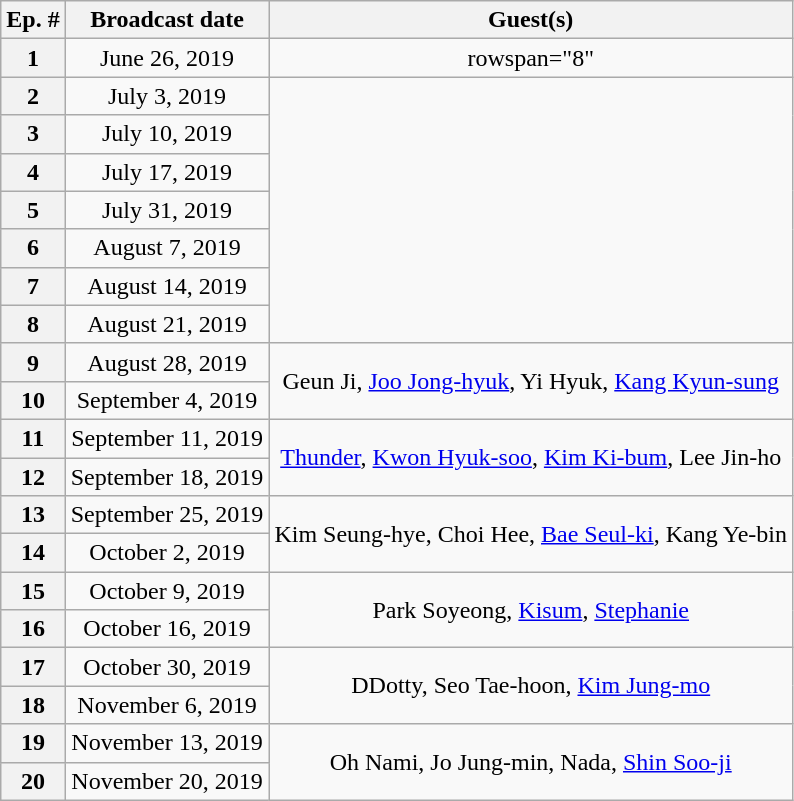<table class="wikitable" style="text-align:center">
<tr>
<th>Ep. #</th>
<th>Broadcast date</th>
<th>Guest(s)</th>
</tr>
<tr>
<th>1</th>
<td>June 26, 2019</td>
<td>rowspan="8" </td>
</tr>
<tr>
<th>2</th>
<td>July 3, 2019</td>
</tr>
<tr>
<th>3</th>
<td>July 10, 2019</td>
</tr>
<tr>
<th>4</th>
<td>July 17, 2019</td>
</tr>
<tr>
<th>5</th>
<td>July 31, 2019</td>
</tr>
<tr>
<th>6</th>
<td>August 7, 2019</td>
</tr>
<tr>
<th>7</th>
<td>August 14, 2019</td>
</tr>
<tr>
<th>8</th>
<td>August 21, 2019</td>
</tr>
<tr>
<th>9</th>
<td>August 28, 2019</td>
<td rowspan="2">Geun Ji, <a href='#'>Joo Jong-hyuk</a>, Yi Hyuk, <a href='#'>Kang Kyun-sung</a></td>
</tr>
<tr>
<th>10</th>
<td>September 4, 2019</td>
</tr>
<tr>
<th>11</th>
<td>September 11, 2019</td>
<td rowspan="2"><a href='#'>Thunder</a>, <a href='#'>Kwon Hyuk-soo</a>, <a href='#'>Kim Ki-bum</a>, Lee Jin-ho</td>
</tr>
<tr>
<th>12</th>
<td>September 18, 2019</td>
</tr>
<tr>
<th>13</th>
<td>September 25, 2019</td>
<td rowspan="2">Kim Seung-hye, Choi Hee, <a href='#'>Bae Seul-ki</a>, Kang Ye-bin</td>
</tr>
<tr>
<th>14</th>
<td>October 2, 2019</td>
</tr>
<tr>
<th>15</th>
<td>October 9, 2019</td>
<td rowspan="2">Park Soyeong, <a href='#'>Kisum</a>, <a href='#'>Stephanie</a></td>
</tr>
<tr>
<th>16</th>
<td>October 16, 2019</td>
</tr>
<tr>
<th>17</th>
<td>October 30, 2019</td>
<td rowspan="2">DDotty, Seo Tae-hoon, <a href='#'>Kim Jung-mo</a></td>
</tr>
<tr>
<th>18</th>
<td>November 6, 2019</td>
</tr>
<tr>
<th>19</th>
<td>November 13, 2019</td>
<td rowspan="2">Oh Nami, Jo Jung-min, Nada, <a href='#'>Shin Soo-ji</a></td>
</tr>
<tr>
<th>20</th>
<td>November 20, 2019</td>
</tr>
</table>
